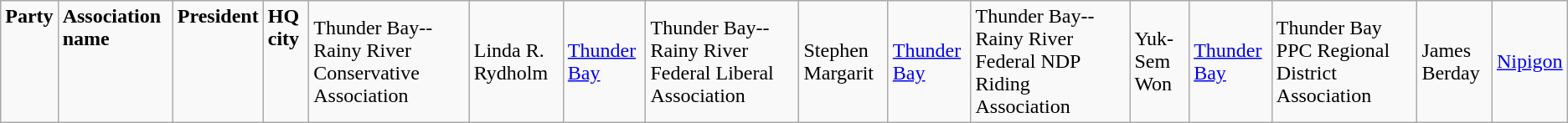<table class="wikitable">
<tr>
<td colspan="2" rowspan="1" align="left" valign="top"><strong>Party</strong></td>
<td valign="top"><strong>Association name</strong></td>
<td valign="top"><strong>President</strong></td>
<td valign="top"><strong>HQ city</strong><br></td>
<td>Thunder Bay--Rainy River Conservative Association</td>
<td>Linda R. Rydholm</td>
<td><a href='#'>Thunder Bay</a><br></td>
<td>Thunder Bay--Rainy River Federal Liberal Association</td>
<td>Stephen Margarit</td>
<td><a href='#'>Thunder Bay</a><br></td>
<td>Thunder Bay--Rainy River Federal NDP Riding Association</td>
<td>Yuk-Sem Won</td>
<td><a href='#'>Thunder Bay</a><br></td>
<td>Thunder Bay PPC Regional District Association</td>
<td>James Berday</td>
<td><a href='#'>Nipigon</a></td>
</tr>
</table>
